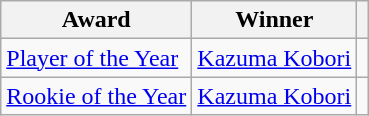<table class="wikitable">
<tr>
<th>Award</th>
<th>Winner</th>
<th></th>
</tr>
<tr>
<td><a href='#'>Player of the Year</a></td>
<td> <a href='#'>Kazuma Kobori</a></td>
<td></td>
</tr>
<tr>
<td><a href='#'>Rookie of the Year</a></td>
<td> <a href='#'>Kazuma Kobori</a></td>
<td></td>
</tr>
</table>
